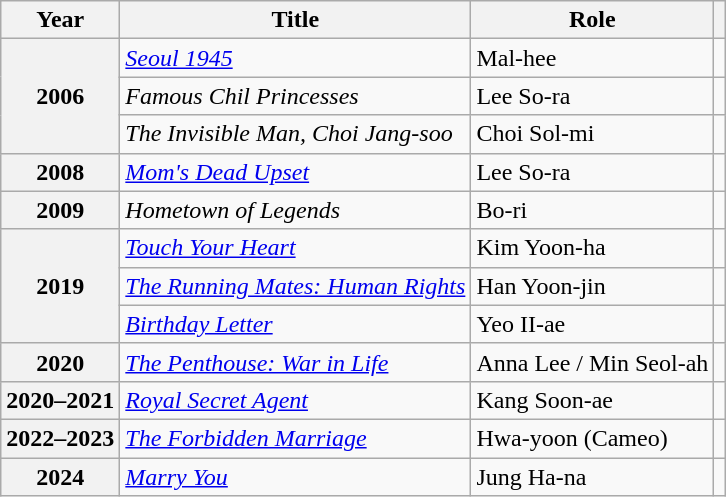<table class="wikitable plainrowheaders sortable">
<tr>
<th scope="col">Year</th>
<th scope="col">Title</th>
<th scope="col">Role</th>
<th scope="col" class="unsortable"></th>
</tr>
<tr>
<th scope="row" rowspan="3">2006</th>
<td><em><a href='#'>Seoul 1945</a></em></td>
<td>Mal-hee</td>
<td style="text-align:center"></td>
</tr>
<tr>
<td><em>Famous Chil Princesses</em></td>
<td>Lee So-ra</td>
<td style="text-align:center"></td>
</tr>
<tr>
<td><em>The Invisible Man, Choi Jang-soo</em></td>
<td>Choi Sol-mi</td>
<td style="text-align:center"></td>
</tr>
<tr>
<th scope="row">2008</th>
<td><em><a href='#'>Mom's Dead Upset</a></em></td>
<td>Lee So-ra</td>
<td style="text-align:center"></td>
</tr>
<tr>
<th scope="row">2009</th>
<td><em>Hometown of Legends</em></td>
<td>Bo-ri</td>
<td style="text-align:center"></td>
</tr>
<tr>
<th scope="row" rowspan="3">2019</th>
<td><em><a href='#'>Touch Your Heart</a></em></td>
<td>Kim Yoon-ha</td>
<td style="text-align:center"></td>
</tr>
<tr>
<td><em><a href='#'>The Running Mates: Human Rights</a></em></td>
<td>Han Yoon-jin</td>
<td style="text-align:center"></td>
</tr>
<tr>
<td><em><a href='#'>Birthday Letter</a></em></td>
<td>Yeo II-ae</td>
<td style="text-align:center"></td>
</tr>
<tr>
<th scope="row" rowspan="1">2020</th>
<td><em><a href='#'>The Penthouse: War in Life</a></em></td>
<td>Anna Lee / Min Seol-ah</td>
<td style="text-align:center"></td>
</tr>
<tr>
<th scope="row">2020–2021</th>
<td><em><a href='#'>Royal Secret Agent</a></em></td>
<td>Kang Soon-ae</td>
<td style="text-align:center"></td>
</tr>
<tr>
<th scope="row">2022–2023</th>
<td><em><a href='#'>The Forbidden Marriage</a></em></td>
<td>Hwa-yoon (Cameo)</td>
<td style="text-align:center"></td>
</tr>
<tr>
<th scope="row">2024</th>
<td><em><a href='#'>Marry You</a></em></td>
<td>Jung Ha-na</td>
<td></td>
</tr>
</table>
